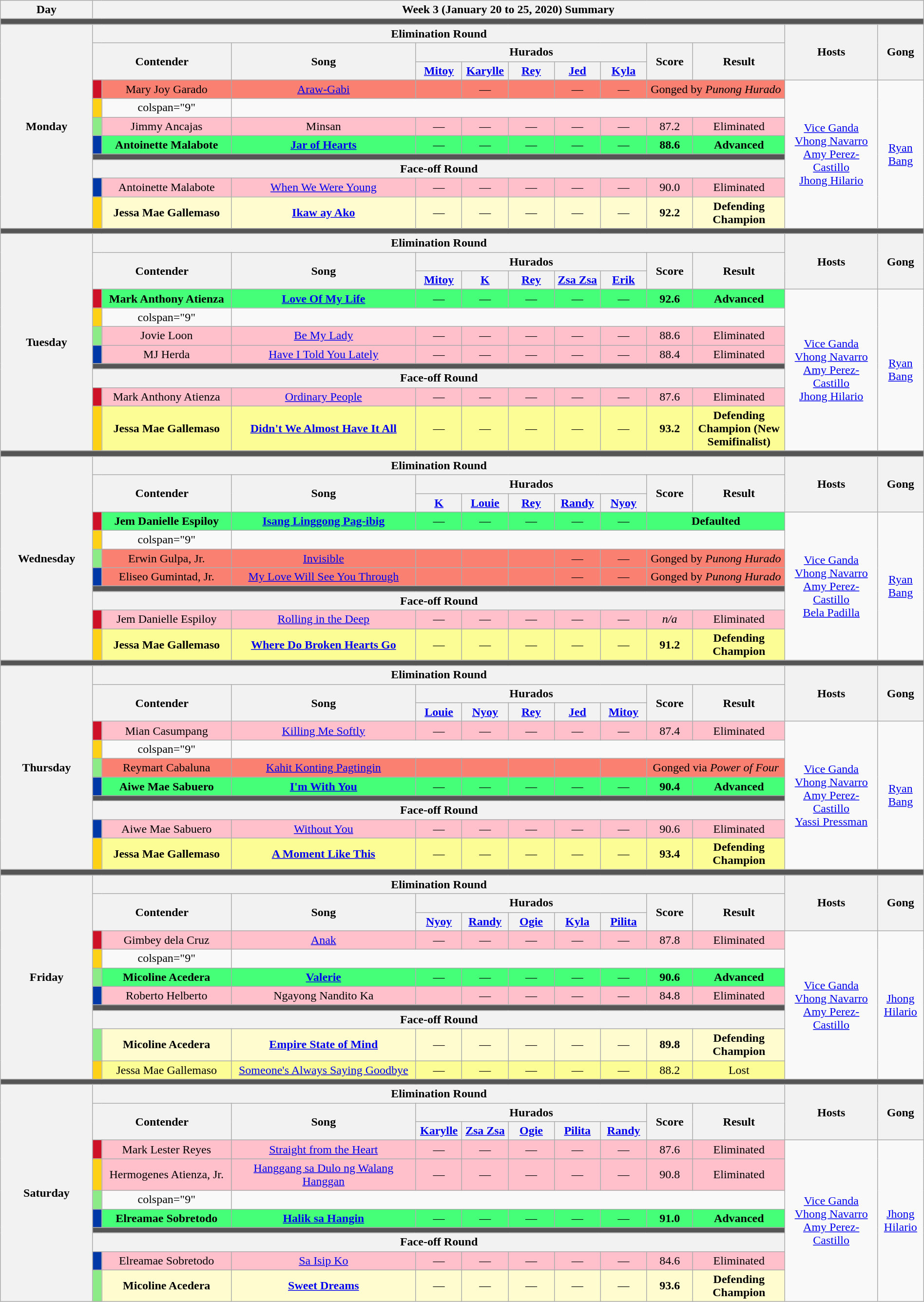<table class="wikitable mw-collapsible mw-collapsed" style="text-align:center; width:100%;">
<tr>
<th>Day</th>
<th colspan="12">Week 3 (January 20 to 25, 2020) Summary</th>
</tr>
<tr>
<th colspan="13" style="background:#555;"></th>
</tr>
<tr>
<th rowspan="11" width="10%">Monday<br><small></small></th>
<th colspan="10">Elimination Round</th>
<th rowspan="3" width="10%">Hosts</th>
<th rowspan="3" width="05%">Gong</th>
</tr>
<tr>
<th colspan="2" rowspan="2" width="15%">Contender</th>
<th rowspan="2" width="20%">Song</th>
<th colspan="5" width="25%">Hurados</th>
<th rowspan="2" width="05%">Score</th>
<th rowspan="2" width="10%">Result</th>
</tr>
<tr>
<th width="05%"><a href='#'>Mitoy</a></th>
<th width="05%"><a href='#'>Karylle</a></th>
<th width="05%"><a href='#'>Rey</a></th>
<th width="05%"><a href='#'>Jed</a></th>
<th width="05%"><a href='#'>Kyla</a></th>
</tr>
<tr>
<th style="background-color:#CE1126;" width="01%"></th>
<td style="background-color:salmon">Mary Joy Garado</td>
<td style="background-color:salmon"><a href='#'>Araw-Gabi</a></td>
<td style="background-color:salmon"></td>
<td style="background-color:salmon">—</td>
<td style="background-color:salmon"></td>
<td style="background-color:salmon">—</td>
<td style="background-color:salmon">—</td>
<td colspan="2" style="background-color:salmon">Gonged by <em>Punong Hurado</em></td>
<td rowspan="8"><a href='#'>Vice Ganda</a><br><a href='#'>Vhong Navarro</a><br><a href='#'>Amy Perez-Castillo</a><br><a href='#'>Jhong Hilario</a></td>
<td rowspan="8"><a href='#'>Ryan Bang</a></td>
</tr>
<tr>
<th style="background-color:#FCD116;"></th>
<td>colspan="9" </td>
</tr>
<tr>
<th style="background-color:#8deb87;"></th>
<td style="background-color:pink">Jimmy Ancajas</td>
<td style="background-color:pink">Minsan</td>
<td style="background-color:pink">—</td>
<td style="background-color:pink">—</td>
<td style="background-color:pink">—</td>
<td style="background-color:pink">—</td>
<td style="background-color:pink">—</td>
<td style="background-color:pink">87.2</td>
<td style="background-color:pink">Eliminated</td>
</tr>
<tr>
<th style="background-color:#0038A8;"></th>
<td style="background-color:#44ff77"><strong>Antoinette Malabote</strong></td>
<td style="background-color:#44ff77"><strong><a href='#'>Jar of Hearts</a></strong></td>
<td style="background-color:#44ff77">—</td>
<td style="background-color:#44ff77">—</td>
<td style="background-color:#44ff77">—</td>
<td style="background-color:#44ff77">—</td>
<td style="background-color:#44ff77">—</td>
<td style="background-color:#44ff77"><strong>88.6</strong></td>
<td style="background-color:#44ff77"><strong>Advanced</strong></td>
</tr>
<tr>
<th colspan="10" style="background:#555;"></th>
</tr>
<tr>
<th colspan="10">Face-off Round</th>
</tr>
<tr>
<th style="background-color:#0038A8;"></th>
<td style="background-color:pink">Antoinette Malabote</td>
<td style="background-color:pink"><a href='#'>When We Were Young</a></td>
<td style="background-color:pink">—</td>
<td style="background-color:pink">—</td>
<td style="background-color:pink">—</td>
<td style="background-color:pink">—</td>
<td style="background-color:pink">—</td>
<td style="background-color:pink">90.0</td>
<td style="background-color:pink">Eliminated</td>
</tr>
<tr>
<th style="background-color:#FCD116;"></th>
<td style="background-color:#fffdd0"><strong>Jessa Mae Gallemaso</strong></td>
<td style="background-color:#fffdd0"><a href='#'><strong>Ikaw ay Ako</strong></a></td>
<td style="background-color:#fffdd0">—</td>
<td style="background-color:#fffdd0">—</td>
<td style="background-color:#fffdd0">—</td>
<td style="background-color:#fffdd0">—</td>
<td style="background-color:#fffdd0">—</td>
<td style="background-color:#fffdd0"><strong>92.2</strong></td>
<td style="background-color:#fffdd0"><strong>Defending Champion</strong></td>
</tr>
<tr>
<th colspan="13" style="background:#555;"></th>
</tr>
<tr>
<th rowspan="11">Tuesday<br><small></small></th>
<th colspan="10">Elimination Round</th>
<th rowspan="3">Hosts</th>
<th rowspan="3">Gong</th>
</tr>
<tr>
<th colspan="2" rowspan="2">Contender</th>
<th rowspan="2">Song</th>
<th colspan="5">Hurados</th>
<th rowspan="2">Score</th>
<th rowspan="2">Result</th>
</tr>
<tr>
<th><a href='#'>Mitoy</a></th>
<th><a href='#'>K</a></th>
<th><a href='#'>Rey</a></th>
<th><a href='#'>Zsa Zsa</a></th>
<th><a href='#'>Erik</a></th>
</tr>
<tr>
<th style="background-color:#CE1126;"></th>
<td style="background-color:#44ff77"><strong>Mark Anthony Atienza</strong></td>
<td style="background-color:#44ff77"><a href='#'><strong>Love Of My Life</strong></a></td>
<td style="background-color:#44ff77">—</td>
<td style="background-color:#44ff77">—</td>
<td style="background-color:#44ff77">—</td>
<td style="background-color:#44ff77">—</td>
<td style="background-color:#44ff77">—</td>
<td style="background-color:#44ff77"><strong>92.6</strong></td>
<td style="background-color:#44ff77"><strong>Advanced</strong></td>
<td rowspan="8"><a href='#'>Vice Ganda</a><br><a href='#'>Vhong Navarro</a><br><a href='#'>Amy Perez-Castillo</a><br><a href='#'>Jhong Hilario</a></td>
<td rowspan="8"><a href='#'>Ryan Bang</a></td>
</tr>
<tr>
<th style="background-color:#FCD116;"></th>
<td>colspan="9" </td>
</tr>
<tr>
<th style="background-color:#8deb87;"></th>
<td style="background-color:pink">Jovie Loon</td>
<td style="background-color:pink"><a href='#'>Be My Lady</a></td>
<td style="background-color:pink">—</td>
<td style="background-color:pink">—</td>
<td style="background-color:pink">—</td>
<td style="background-color:pink">—</td>
<td style="background-color:pink">—</td>
<td style="background-color:pink">88.6</td>
<td style="background-color:pink">Eliminated</td>
</tr>
<tr>
<th style="background-color:#0038A8;"></th>
<td style="background-color:pink">MJ Herda</td>
<td style="background-color:pink"><a href='#'>Have I Told You Lately</a></td>
<td style="background-color:pink">—</td>
<td style="background-color:pink">—</td>
<td style="background-color:pink">—</td>
<td style="background-color:pink">—</td>
<td style="background-color:pink">—</td>
<td style="background-color:pink">88.4</td>
<td style="background-color:pink">Eliminated</td>
</tr>
<tr>
<th colspan="10" style="background:#555;"></th>
</tr>
<tr>
<th colspan="10">Face-off Round</th>
</tr>
<tr>
<th style="background-color:#CE1126;"></th>
<td style="background-color:pink">Mark Anthony Atienza</td>
<td style="background-color:pink"><a href='#'>Ordinary People</a></td>
<td style="background-color:pink">—</td>
<td style="background-color:pink">—</td>
<td style="background-color:pink">—</td>
<td style="background-color:pink">—</td>
<td style="background-color:pink">—</td>
<td style="background-color:pink">87.6</td>
<td style="background-color:pink">Eliminated</td>
</tr>
<tr>
<th style="background-color:#FCD116;"></th>
<td style="background-color:#fdfd96"><strong>Jessa Mae Gallemaso</strong></td>
<td style="background-color:#fdfd96"><strong><a href='#'>Didn't We Almost Have It All</a></strong></td>
<td style="background-color:#fdfd96">—</td>
<td style="background-color:#fdfd96">—</td>
<td style="background-color:#fdfd96">—</td>
<td style="background-color:#fdfd96">—</td>
<td style="background-color:#fdfd96">—</td>
<td style="background-color:#fdfd96"><strong>93.2</strong></td>
<td style="background-color:#fdfd96"><strong>Defending Champion (New Semifinalist)</strong></td>
</tr>
<tr>
<th colspan="13" style="background:#555;"></th>
</tr>
<tr>
<th rowspan="11">Wednesday<br><small></small></th>
<th colspan="10">Elimination Round</th>
<th rowspan="3">Hosts</th>
<th rowspan="3">Gong</th>
</tr>
<tr>
<th colspan="2" rowspan="2">Contender</th>
<th rowspan="2">Song</th>
<th colspan="5">Hurados</th>
<th rowspan="2">Score</th>
<th rowspan="2">Result</th>
</tr>
<tr>
<th><a href='#'>K</a></th>
<th><a href='#'>Louie</a></th>
<th><a href='#'>Rey</a></th>
<th><a href='#'>Randy</a></th>
<th><a href='#'>Nyoy</a></th>
</tr>
<tr>
<th style="background-color:#CE1126;"></th>
<td style="background-color:#44ff77"><strong>Jem Danielle Espiloy</strong></td>
<td style="background-color:#44ff77"><strong><a href='#'>Isang Linggong Pag-ibig</a></strong></td>
<td style="background-color:#44ff77">—</td>
<td style="background-color:#44ff77">—</td>
<td style="background-color:#44ff77">—</td>
<td style="background-color:#44ff77">—</td>
<td style="background-color:#44ff77">—</td>
<td colspan="2" style="background-color:#44ff77"><strong>Defaulted</strong></td>
<td rowspan="8"><a href='#'>Vice Ganda</a><br><a href='#'>Vhong Navarro</a><br><a href='#'>Amy Perez-Castillo</a><br><a href='#'>Bela Padilla</a></td>
<td rowspan="8"><a href='#'>Ryan Bang</a></td>
</tr>
<tr>
<th style="background-color:#FCD116;"></th>
<td>colspan="9" </td>
</tr>
<tr>
<th style="background-color:#8deb87;"></th>
<td style="background-color:salmon">Erwin Gulpa, Jr.</td>
<td style="background-color:salmon"><a href='#'>Invisible</a></td>
<td style="background-color:salmon"></td>
<td style="background-color:salmon"></td>
<td style="background-color:salmon"></td>
<td style="background-color:salmon">—</td>
<td style="background-color:salmon">—</td>
<td colspan="2" style="background-color:salmon">Gonged by <em>Punong Hurado</em></td>
</tr>
<tr>
<th style="background-color:#0038A8;"></th>
<td style="background-color:salmon">Eliseo Gumintad, Jr.</td>
<td style="background-color:salmon"><a href='#'>My Love Will See You Through</a></td>
<td style="background-color:salmon"></td>
<td style="background-color:salmon"></td>
<td style="background-color:salmon"></td>
<td style="background-color:salmon">—</td>
<td style="background-color:salmon">—</td>
<td colspan="2" style="background-color:salmon">Gonged by <em>Punong Hurado</em></td>
</tr>
<tr>
<th colspan="10" style="background:#555;"></th>
</tr>
<tr>
<th colspan="10">Face-off Round</th>
</tr>
<tr>
<th style="background-color:#CE1126;"></th>
<td style="background-color:pink">Jem Danielle Espiloy</td>
<td style="background-color:pink"><a href='#'>Rolling in the Deep</a></td>
<td style="background-color:pink">—</td>
<td style="background-color:pink">—</td>
<td style="background-color:pink">—</td>
<td style="background-color:pink">—</td>
<td style="background-color:pink">—</td>
<td style="background-color:pink"><em>n/a</em></td>
<td style="background-color:pink">Eliminated</td>
</tr>
<tr>
<th style="background-color:#FCD116;"></th>
<td style="background-color:#fdfd96"><strong>Jessa Mae Gallemaso</strong></td>
<td style="background-color:#fdfd96"><strong><a href='#'>Where Do Broken Hearts Go</a></strong></td>
<td style="background-color:#fdfd96">—</td>
<td style="background-color:#fdfd96">—</td>
<td style="background-color:#fdfd96">—</td>
<td style="background-color:#fdfd96">—</td>
<td style="background-color:#fdfd96">—</td>
<td style="background-color:#fdfd96"><strong>91.2</strong></td>
<td style="background-color:#fdfd96"><strong>Defending Champion</strong></td>
</tr>
<tr>
<th colspan="13" style="background:#555;"></th>
</tr>
<tr>
<th rowspan="11">Thursday<br><small></small></th>
<th colspan="10">Elimination Round</th>
<th rowspan="3">Hosts</th>
<th rowspan="3">Gong</th>
</tr>
<tr>
<th colspan="2" rowspan="2">Contender</th>
<th rowspan="2">Song</th>
<th colspan="5">Hurados</th>
<th rowspan="2">Score</th>
<th rowspan="2">Result</th>
</tr>
<tr>
<th><a href='#'>Louie</a></th>
<th><a href='#'>Nyoy</a></th>
<th><a href='#'>Rey</a></th>
<th><a href='#'>Jed</a></th>
<th><a href='#'>Mitoy</a></th>
</tr>
<tr>
<th style="background-color:#CE1126;"></th>
<td style="background-color:pink">Mian Casumpang</td>
<td style="background-color:pink"><a href='#'>Killing Me Softly</a></td>
<td style="background-color:pink">—</td>
<td style="background-color:pink">—</td>
<td style="background-color:pink">—</td>
<td style="background-color:pink">—</td>
<td style="background-color:pink">—</td>
<td style="background-color:pink">87.4</td>
<td style="background-color:pink">Eliminated</td>
<td rowspan="8"><a href='#'>Vice Ganda</a><br><a href='#'>Vhong Navarro</a><br><a href='#'>Amy Perez-Castillo</a><br><a href='#'>Yassi Pressman</a></td>
<td rowspan="8"><a href='#'>Ryan Bang</a></td>
</tr>
<tr>
<th style="background-color:#FCD116;"></th>
<td>colspan="9" </td>
</tr>
<tr>
<th style="background-color:#8deb87;"></th>
<td style="background-color:salmon">Reymart Cabaluna</td>
<td style="background-color:salmon"><a href='#'>Kahit Konting Pagtingin</a></td>
<td style="background-color:salmon"></td>
<td style="background-color:salmon"></td>
<td style="background-color:salmon"></td>
<td style="background-color:salmon"></td>
<td style="background-color:salmon"></td>
<td colspan="2" style="background-color:salmon">Gonged via <em>Power of Four</em></td>
</tr>
<tr>
<th style="background-color:#0038A8;"></th>
<td style="background-color:#44ff77"><strong>Aiwe Mae Sabuero</strong></td>
<td style="background-color:#44ff77"><strong><a href='#'>I'm With You</a></strong></td>
<td style="background-color:#44ff77">—</td>
<td style="background-color:#44ff77">—</td>
<td style="background-color:#44ff77">—</td>
<td style="background-color:#44ff77">—</td>
<td style="background-color:#44ff77">—</td>
<td style="background-color:#44ff77"><strong>90.4</strong></td>
<td style="background-color:#44ff77"><strong>Advanced</strong></td>
</tr>
<tr>
<th colspan="10" style="background:#555;"></th>
</tr>
<tr>
<th colspan="10">Face-off Round</th>
</tr>
<tr>
<th style="background-color:#0038A8;"></th>
<td style="background-color:pink">Aiwe Mae Sabuero</td>
<td style="background-color:pink"><a href='#'>Without You</a></td>
<td style="background-color:pink">—</td>
<td style="background-color:pink">—</td>
<td style="background-color:pink">—</td>
<td style="background-color:pink">—</td>
<td style="background-color:pink">—</td>
<td style="background-color:pink">90.6</td>
<td style="background-color:pink">Eliminated</td>
</tr>
<tr>
<th style="background-color:#FCD116;"></th>
<td style="background-color:#FDFD96"><strong>Jessa Mae Gallemaso</strong></td>
<td style="background-color:#FDFD96"><strong><a href='#'>A Moment Like This</a></strong></td>
<td style="background-color:#FDFD96">—</td>
<td style="background-color:#FDFD96">—</td>
<td style="background-color:#FDFD96">—</td>
<td style="background-color:#FDFD96">—</td>
<td style="background-color:#FDFD96">—</td>
<td style="background-color:#FDFD96"><strong>93.4</strong></td>
<td style="background-color:#FDFD96"><strong>Defending Champion</strong></td>
</tr>
<tr>
<th colspan="13" style="background:#555;"></th>
</tr>
<tr>
<th rowspan="11">Friday<br><small></small></th>
<th colspan="10">Elimination Round</th>
<th rowspan="3">Hosts</th>
<th rowspan="3">Gong</th>
</tr>
<tr>
<th colspan="2" rowspan="2">Contender</th>
<th rowspan="2">Song</th>
<th colspan="5">Hurados</th>
<th rowspan="2">Score</th>
<th rowspan="2">Result</th>
</tr>
<tr>
<th><a href='#'>Nyoy</a></th>
<th><a href='#'>Randy</a></th>
<th><a href='#'>Ogie</a></th>
<th><a href='#'>Kyla</a></th>
<th><a href='#'>Pilita</a></th>
</tr>
<tr>
<th style="background-color:#CE1126;"></th>
<td style="background-color:pink">Gimbey dela Cruz</td>
<td style="background-color:pink"><a href='#'>Anak</a></td>
<td style="background-color:pink">—</td>
<td style="background-color:pink">—</td>
<td style="background-color:pink">—</td>
<td style="background-color:pink">—</td>
<td style="background-color:pink">—</td>
<td style="background-color:pink">87.8</td>
<td style="background-color:pink">Eliminated</td>
<td rowspan="8"><a href='#'>Vice Ganda</a><br><a href='#'>Vhong Navarro</a><br><a href='#'>Amy Perez-Castillo</a></td>
<td rowspan="8"><a href='#'>Jhong Hilario</a></td>
</tr>
<tr>
<th style="background-color:#FCD116;"></th>
<td>colspan="9" </td>
</tr>
<tr>
<th style="background-color:#8deb87;"></th>
<td style="background-color:#44ff77"><strong>Micoline Acedera</strong></td>
<td style="background-color:#44ff77"><strong><a href='#'>Valerie</a></strong></td>
<td style="background-color:#44ff77">—</td>
<td style="background-color:#44ff77">—</td>
<td style="background-color:#44ff77">—</td>
<td style="background-color:#44ff77">—</td>
<td style="background-color:#44ff77">—</td>
<td style="background-color:#44ff77"><strong>90.6</strong></td>
<td style="background-color:#44ff77"><strong>Advanced</strong></td>
</tr>
<tr>
<th style="background-color:#0038A8;"></th>
<td style="background-color:pink">Roberto Helberto</td>
<td style="background-color:pink">Ngayong Nandito Ka</td>
<td style="background-color:pink"></td>
<td style="background-color:pink">—</td>
<td style="background-color:pink">—</td>
<td style="background-color:pink">—</td>
<td style="background-color:pink">—</td>
<td style="background-color:pink">84.8</td>
<td style="background-color:pink">Eliminated</td>
</tr>
<tr>
<th colspan="10" style="background:#555;"></th>
</tr>
<tr>
<th colspan="10">Face-off Round</th>
</tr>
<tr>
<th style="background-color:#8deb87;"></th>
<td style="background-color:#FFFDD0"><strong>Micoline Acedera</strong></td>
<td style="background-color:#FFFDD0"><strong><a href='#'>Empire State of Mind</a></strong></td>
<td style="background-color:#FFFDD0">—</td>
<td style="background-color:#FFFDD0">—</td>
<td style="background-color:#FFFDD0">—</td>
<td style="background-color:#FFFDD0">—</td>
<td style="background-color:#FFFDD0">—</td>
<td style="background-color:#FFFDD0"><strong>89.8</strong></td>
<td style="background-color:#FFFDD0"><strong>Defending Champion</strong></td>
</tr>
<tr>
<th style="background-color:#FCD116;"></th>
<td style="background-color:#FDFD96">Jessa Mae Gallemaso</td>
<td style="background-color:#FDFD96"><a href='#'>Someone's Always Saying Goodbye</a></td>
<td style="background-color:#FDFD96">—</td>
<td style="background-color:#FDFD96">—</td>
<td style="background-color:#FDFD96">—</td>
<td style="background-color:#FDFD96">—</td>
<td style="background-color:#FDFD96">—</td>
<td style="background-color:#FDFD96">88.2</td>
<td style="background-color:#FDFD96">Lost</td>
</tr>
<tr>
<th colspan="13" style="background:#555;"></th>
</tr>
<tr>
<th rowspan="11">Saturday<br><small></small></th>
<th colspan="10">Elimination Round</th>
<th rowspan="3">Hosts</th>
<th rowspan="3">Gong</th>
</tr>
<tr>
<th colspan="2" rowspan="2">Contender</th>
<th rowspan="2">Song</th>
<th colspan="5">Hurados</th>
<th rowspan="2">Score</th>
<th rowspan="2">Result</th>
</tr>
<tr>
<th><a href='#'>Karylle</a></th>
<th><a href='#'>Zsa Zsa</a></th>
<th><a href='#'>Ogie</a></th>
<th><a href='#'>Pilita</a></th>
<th><a href='#'>Randy</a></th>
</tr>
<tr>
<th style="background-color:#CE1126;"></th>
<td style="background-color:pink">Mark Lester Reyes</td>
<td style="background-color:pink"><a href='#'>Straight from the Heart</a></td>
<td style="background-color:pink">—</td>
<td style="background-color:pink">—</td>
<td style="background-color:pink">—</td>
<td style="background-color:pink">—</td>
<td style="background-color:pink">—</td>
<td style="background-color:pink">87.6</td>
<td style="background-color:pink">Eliminated</td>
<td rowspan="8"><a href='#'>Vice Ganda</a><br><a href='#'>Vhong Navarro</a><br><a href='#'>Amy Perez-Castillo</a></td>
<td rowspan="8"><a href='#'>Jhong Hilario</a></td>
</tr>
<tr>
<th style="background-color:#FCD116;"></th>
<td style="background-color:pink">Hermogenes Atienza, Jr.</td>
<td style="background-color:pink"><a href='#'>Hanggang sa Dulo ng Walang Hanggan</a></td>
<td style="background-color:pink">—</td>
<td style="background-color:pink">—</td>
<td style="background-color:pink">—</td>
<td style="background-color:pink">—</td>
<td style="background-color:pink">—</td>
<td style="background-color:pink">90.8</td>
<td style="background-color:pink">Eliminated</td>
</tr>
<tr>
<th style="background-color:#8deb87;"></th>
<td>colspan="9" </td>
</tr>
<tr>
<th style="background-color:#0038A8;"></th>
<td style="background-color:#44ff77"><strong>Elreamae Sobretodo</strong></td>
<td style="background-color:#44ff77"><strong><a href='#'>Halik sa Hangin</a></strong></td>
<td style="background-color:#44ff77">—</td>
<td style="background-color:#44ff77">—</td>
<td style="background-color:#44ff77">—</td>
<td style="background-color:#44ff77">—</td>
<td style="background-color:#44ff77">—</td>
<td style="background-color:#44ff77"><strong>91.0</strong></td>
<td style="background-color:#44ff77"><strong>Advanced</strong></td>
</tr>
<tr>
<th colspan="10" style="background:#555;"></th>
</tr>
<tr>
<th colspan="10">Face-off Round</th>
</tr>
<tr>
<th style="background-color:#0038A8;"></th>
<td style="background-color:pink">Elreamae Sobretodo</td>
<td style="background-color:pink"><a href='#'>Sa Isip Ko</a></td>
<td style="background-color:pink">—</td>
<td style="background-color:pink">—</td>
<td style="background-color:pink">—</td>
<td style="background-color:pink">—</td>
<td style="background-color:pink">—</td>
<td style="background-color:pink">84.6</td>
<td style="background-color:pink">Eliminated</td>
</tr>
<tr>
<th style="background-color:#8deb87;"></th>
<td style="background-color:#FFFDD0"><strong>Micoline Acedera</strong></td>
<td style="background-color:#FFFDD0"><strong><a href='#'>Sweet Dreams</a></strong></td>
<td style="background-color:#FFFDD0">—</td>
<td style="background-color:#FFFDD0">—</td>
<td style="background-color:#FFFDD0">—</td>
<td style="background-color:#FFFDD0">—</td>
<td style="background-color:#FFFDD0">—</td>
<td style="background-color:#FFFDD0"><strong>93.6</strong></td>
<td style="background-color:#FFFDD0"><strong>Defending Champion</strong></td>
</tr>
</table>
